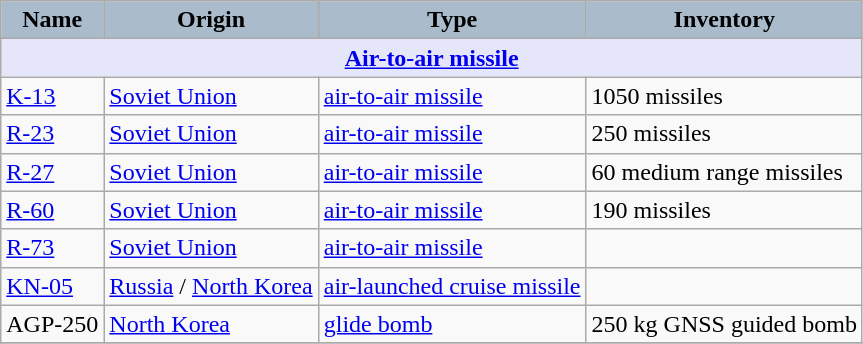<table class="wikitable">
<tr>
<th style="text-align:center; background:#aabccc;">Name</th>
<th style="text-align: center; background:#aabccc;">Origin</th>
<th style="text-align:l center; background:#aabccc;">Type</th>
<th style="text-align: center; background:#aabccc;">Inventory</th>
</tr>
<tr>
<th colspan="5" style="align: center; background: lavender;"><a href='#'>Air-to-air missile</a></th>
</tr>
<tr>
<td><a href='#'>K-13</a></td>
<td><a href='#'>Soviet Union</a></td>
<td><a href='#'>air-to-air missile</a></td>
<td>1050 missiles</td>
</tr>
<tr>
<td><a href='#'>R-23</a></td>
<td><a href='#'>Soviet Union</a></td>
<td><a href='#'>air-to-air missile</a></td>
<td>250 missiles</td>
</tr>
<tr>
<td><a href='#'>R-27</a></td>
<td><a href='#'>Soviet Union</a></td>
<td><a href='#'>air-to-air missile</a></td>
<td>60 medium range missiles</td>
</tr>
<tr>
<td><a href='#'>R-60</a></td>
<td><a href='#'>Soviet Union</a></td>
<td><a href='#'>air-to-air missile</a></td>
<td>190 missiles</td>
</tr>
<tr>
<td><a href='#'>R-73</a></td>
<td><a href='#'>Soviet Union</a></td>
<td><a href='#'>air-to-air missile</a></td>
<td></td>
</tr>
<tr>
<td><a href='#'>KN-05</a></td>
<td><a href='#'>Russia</a> / <a href='#'>North Korea</a></td>
<td><a href='#'>air-launched cruise missile</a></td>
<td></td>
</tr>
<tr>
<td>AGP-250</td>
<td><a href='#'>North Korea</a></td>
<td><a href='#'>glide bomb</a></td>
<td>250 kg GNSS guided bomb</td>
</tr>
<tr>
</tr>
</table>
